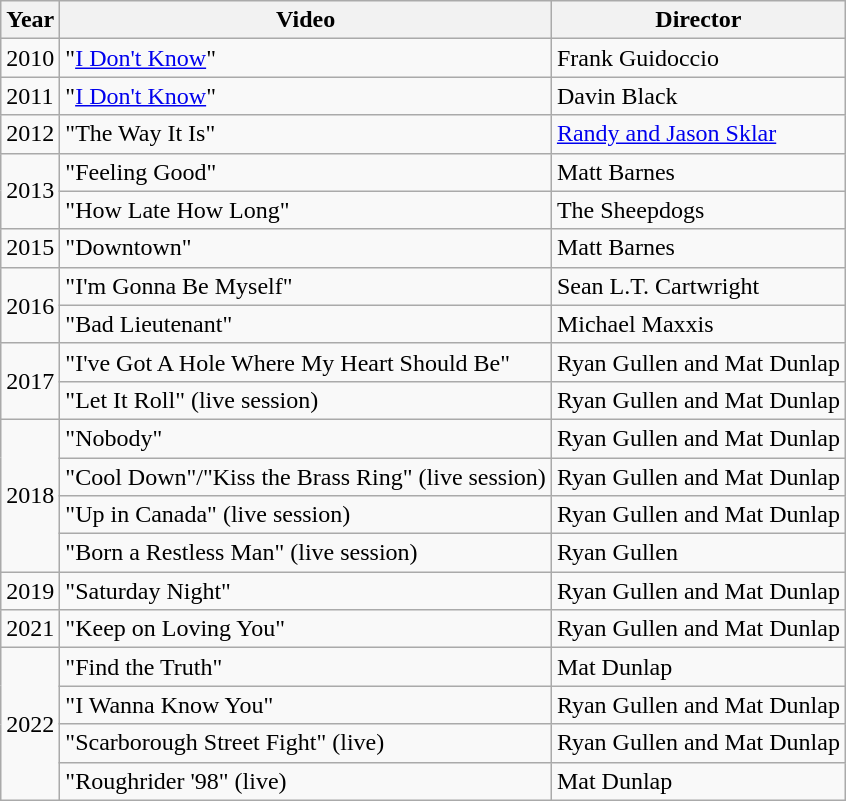<table class="wikitable">
<tr>
<th>Year</th>
<th>Video</th>
<th>Director</th>
</tr>
<tr>
<td>2010</td>
<td>"<a href='#'>I Don't Know</a>"</td>
<td>Frank Guidoccio</td>
</tr>
<tr>
<td>2011</td>
<td>"<a href='#'>I Don't Know</a>"</td>
<td>Davin Black</td>
</tr>
<tr>
<td>2012</td>
<td>"The Way It Is"</td>
<td><a href='#'>Randy and Jason Sklar</a></td>
</tr>
<tr>
<td rowspan="2">2013</td>
<td>"Feeling Good"</td>
<td>Matt Barnes</td>
</tr>
<tr>
<td>"How Late How Long"</td>
<td>The Sheepdogs</td>
</tr>
<tr>
<td>2015</td>
<td>"Downtown"</td>
<td>Matt Barnes</td>
</tr>
<tr>
<td rowspan="2">2016</td>
<td>"I'm Gonna Be Myself"</td>
<td>Sean L.T. Cartwright</td>
</tr>
<tr>
<td>"Bad Lieutenant"</td>
<td>Michael Maxxis</td>
</tr>
<tr>
<td rowspan="2">2017</td>
<td>"I've Got A Hole Where My Heart Should Be"</td>
<td>Ryan Gullen and Mat Dunlap</td>
</tr>
<tr>
<td>"Let It Roll" (live session)</td>
<td>Ryan Gullen and Mat Dunlap</td>
</tr>
<tr>
<td rowspan="4">2018</td>
<td>"Nobody"</td>
<td>Ryan Gullen and Mat Dunlap</td>
</tr>
<tr>
<td>"Cool Down"/"Kiss the Brass Ring" (live session)</td>
<td>Ryan Gullen and Mat Dunlap</td>
</tr>
<tr>
<td>"Up in Canada" (live session)</td>
<td>Ryan Gullen and Mat Dunlap</td>
</tr>
<tr>
<td>"Born a Restless Man" (live session)</td>
<td>Ryan Gullen</td>
</tr>
<tr>
<td>2019</td>
<td>"Saturday Night"</td>
<td>Ryan Gullen and Mat Dunlap</td>
</tr>
<tr>
<td>2021</td>
<td>"Keep on Loving You"</td>
<td>Ryan Gullen and Mat Dunlap</td>
</tr>
<tr>
<td rowspan="4">2022</td>
<td>"Find the Truth"</td>
<td>Mat Dunlap</td>
</tr>
<tr>
<td>"I Wanna Know You"</td>
<td>Ryan Gullen and Mat Dunlap</td>
</tr>
<tr>
<td>"Scarborough Street Fight" (live)</td>
<td>Ryan Gullen and Mat Dunlap</td>
</tr>
<tr>
<td>"Roughrider '98" (live)</td>
<td>Mat Dunlap</td>
</tr>
</table>
